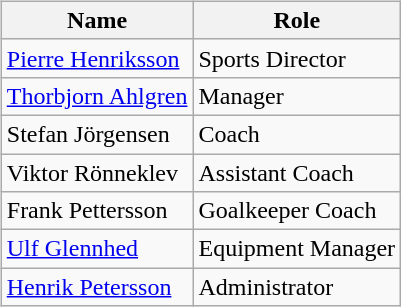<table>
<tr>
<td valign="top"><br><table class="wikitable">
<tr>
<th>Name</th>
<th>Role</th>
</tr>
<tr>
<td> <a href='#'>Pierre Henriksson</a></td>
<td>Sports Director</td>
</tr>
<tr>
<td> <a href='#'>Thorbjorn Ahlgren</a></td>
<td>Manager</td>
</tr>
<tr>
<td> Stefan Jörgensen</td>
<td>Coach</td>
</tr>
<tr>
<td> Viktor Rönneklev</td>
<td>Assistant Coach</td>
</tr>
<tr>
<td> Frank Pettersson</td>
<td>Goalkeeper Coach</td>
</tr>
<tr>
<td> <a href='#'>Ulf Glennhed</a></td>
<td>Equipment Manager</td>
</tr>
<tr>
<td> <a href='#'>Henrik Petersson</a></td>
<td>Administrator</td>
</tr>
</table>
</td>
</tr>
</table>
